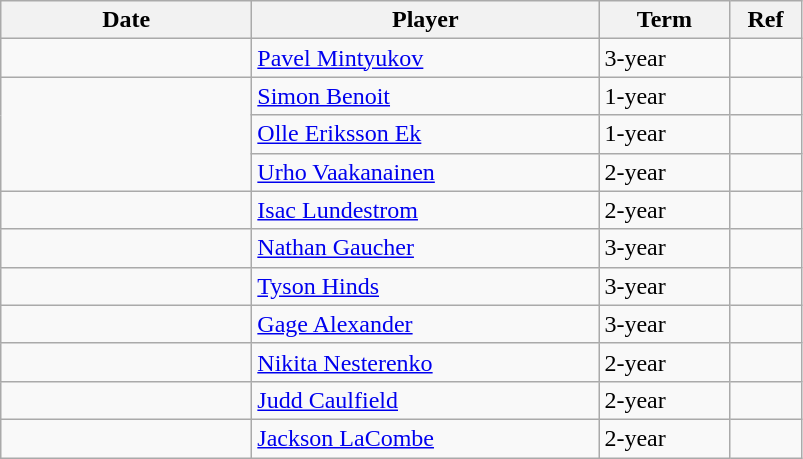<table class="wikitable">
<tr>
<th style="width: 10em;">Date</th>
<th style="width: 14em;">Player</th>
<th style="width: 5em;">Term</th>
<th style="width: 2.5em;">Ref</th>
</tr>
<tr>
<td></td>
<td><a href='#'>Pavel Mintyukov</a></td>
<td>3-year</td>
<td></td>
</tr>
<tr>
<td rowspan=3></td>
<td><a href='#'>Simon Benoit</a></td>
<td>1-year</td>
<td></td>
</tr>
<tr>
<td><a href='#'>Olle Eriksson Ek</a></td>
<td>1-year</td>
<td></td>
</tr>
<tr>
<td><a href='#'>Urho Vaakanainen</a></td>
<td>2-year</td>
<td></td>
</tr>
<tr>
<td></td>
<td><a href='#'>Isac Lundestrom</a></td>
<td>2-year</td>
<td></td>
</tr>
<tr>
<td></td>
<td><a href='#'>Nathan Gaucher</a></td>
<td>3-year</td>
<td></td>
</tr>
<tr>
<td></td>
<td><a href='#'>Tyson Hinds</a></td>
<td>3-year</td>
<td></td>
</tr>
<tr>
<td></td>
<td><a href='#'>Gage Alexander</a></td>
<td>3-year</td>
<td></td>
</tr>
<tr>
<td></td>
<td><a href='#'>Nikita Nesterenko</a></td>
<td>2-year</td>
<td></td>
</tr>
<tr>
<td></td>
<td><a href='#'>Judd Caulfield</a></td>
<td>2-year</td>
<td></td>
</tr>
<tr>
<td></td>
<td><a href='#'>Jackson LaCombe</a></td>
<td>2-year</td>
<td></td>
</tr>
</table>
